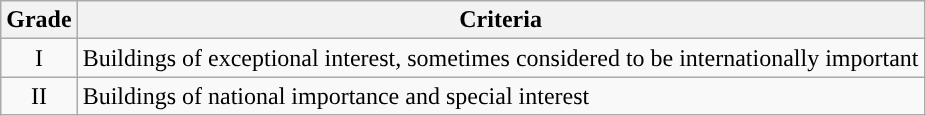<table class="wikitable">
<tr>
<th>Grade</th>
<th>Criteria</th>
</tr>
<tr>
<td align="center" >I</td>
<td>Buildings of exceptional interest, sometimes considered to be internationally important</td>
</tr>
<tr>
<td align="center" >II</td>
<td>Buildings of national importance and special interest</td>
</tr>
</table>
